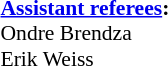<table width=50% style="font-size: 90%">
<tr>
<td><br><strong><a href='#'>Assistant referees</a>:</strong>
<br>  Ondre Brendza
<br>  Erik Weiss</td>
</tr>
</table>
